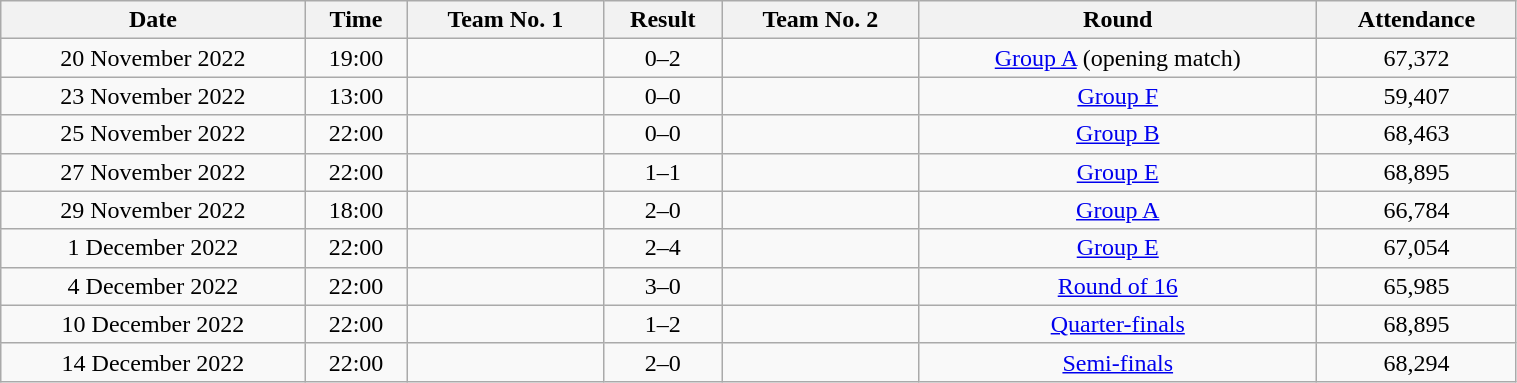<table class="wikitable" style="text-align:center; width:80%;">
<tr>
<th>Date</th>
<th>Time</th>
<th>Team No. 1</th>
<th>Result</th>
<th>Team No. 2</th>
<th>Round</th>
<th>Attendance</th>
</tr>
<tr>
<td>20 November 2022</td>
<td>19:00</td>
<td></td>
<td style="text-align:center;">0–2</td>
<td></td>
<td><a href='#'>Group A</a> (opening match)</td>
<td>67,372</td>
</tr>
<tr>
<td>23 November 2022</td>
<td>13:00</td>
<td></td>
<td style="text-align:center;">0–0</td>
<td></td>
<td><a href='#'>Group F</a></td>
<td>59,407</td>
</tr>
<tr>
<td>25 November 2022</td>
<td>22:00</td>
<td></td>
<td style="text-align:center;">0–0</td>
<td></td>
<td><a href='#'>Group B</a></td>
<td>68,463</td>
</tr>
<tr>
<td>27 November 2022</td>
<td>22:00</td>
<td></td>
<td style="text-align:center;">1–1</td>
<td></td>
<td><a href='#'>Group E</a></td>
<td>68,895</td>
</tr>
<tr>
<td>29 November 2022</td>
<td>18:00</td>
<td></td>
<td style="text-align:center;">2–0</td>
<td></td>
<td><a href='#'>Group A</a></td>
<td>66,784</td>
</tr>
<tr>
<td>1 December 2022</td>
<td>22:00</td>
<td></td>
<td style="text-align:center;">2–4</td>
<td></td>
<td><a href='#'>Group E</a></td>
<td>67,054</td>
</tr>
<tr>
<td>4 December 2022</td>
<td>22:00</td>
<td></td>
<td style="text-align:center;">3–0</td>
<td></td>
<td><a href='#'>Round of 16</a></td>
<td>65,985</td>
</tr>
<tr>
<td>10 December 2022</td>
<td>22:00</td>
<td></td>
<td style="text-align:center;">1–2</td>
<td></td>
<td><a href='#'>Quarter-finals</a></td>
<td>68,895</td>
</tr>
<tr>
<td>14 December 2022</td>
<td>22:00</td>
<td></td>
<td style="text-align:center;">2–0</td>
<td></td>
<td><a href='#'>Semi-finals</a></td>
<td>68,294</td>
</tr>
</table>
